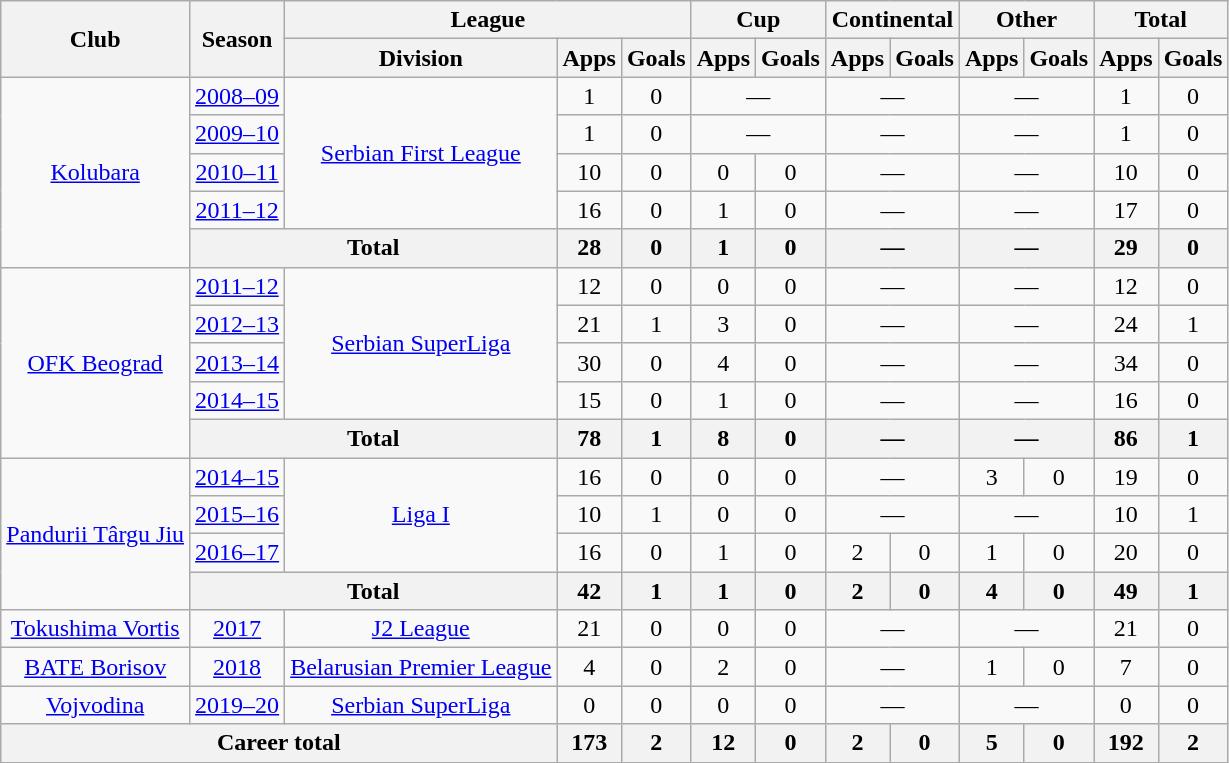<table class="wikitable" style="text-align:center">
<tr>
<th rowspan="2">Club</th>
<th rowspan="2">Season</th>
<th colspan="3">League</th>
<th colspan="2">Cup</th>
<th colspan="2">Continental</th>
<th colspan="2">Other</th>
<th colspan="2">Total</th>
</tr>
<tr>
<th>Division</th>
<th>Apps</th>
<th>Goals</th>
<th>Apps</th>
<th>Goals</th>
<th>Apps</th>
<th>Goals</th>
<th>Apps</th>
<th>Goals</th>
<th>Apps</th>
<th>Goals</th>
</tr>
<tr>
<td rowspan="5"><a href='#'>Kolubara</a></td>
<td><a href='#'>2008–09</a></td>
<td rowspan="4"><a href='#'>Serbian First League</a></td>
<td>1</td>
<td>0</td>
<td colspan="2">—</td>
<td colspan="2">—</td>
<td colspan="2">—</td>
<td>1</td>
<td>0</td>
</tr>
<tr>
<td><a href='#'>2009–10</a></td>
<td>1</td>
<td>0</td>
<td colspan="2">—</td>
<td colspan="2">—</td>
<td colspan="2">—</td>
<td>1</td>
<td>0</td>
</tr>
<tr>
<td><a href='#'>2010–11</a></td>
<td>10</td>
<td>0</td>
<td>0</td>
<td>0</td>
<td colspan="2">—</td>
<td colspan="2">—</td>
<td>10</td>
<td>0</td>
</tr>
<tr>
<td><a href='#'>2011–12</a></td>
<td>16</td>
<td>0</td>
<td>1</td>
<td>0</td>
<td colspan="2">—</td>
<td colspan="2">—</td>
<td>17</td>
<td>0</td>
</tr>
<tr>
<th colspan="2">Total</th>
<th>28</th>
<th>0</th>
<th>1</th>
<th>0</th>
<th colspan="2">—</th>
<th colspan="2">—</th>
<th>29</th>
<th>0</th>
</tr>
<tr>
<td rowspan="5"><a href='#'>OFK Beograd</a></td>
<td><a href='#'>2011–12</a></td>
<td rowspan="4"><a href='#'>Serbian SuperLiga</a></td>
<td>12</td>
<td>0</td>
<td>0</td>
<td>0</td>
<td colspan="2">—</td>
<td colspan="2">—</td>
<td>12</td>
<td>0</td>
</tr>
<tr>
<td><a href='#'>2012–13</a></td>
<td>21</td>
<td>1</td>
<td>3</td>
<td>0</td>
<td colspan="2">—</td>
<td colspan="2">—</td>
<td>24</td>
<td>1</td>
</tr>
<tr>
<td><a href='#'>2013–14</a></td>
<td>30</td>
<td>0</td>
<td>4</td>
<td>0</td>
<td colspan="2">—</td>
<td colspan="2">—</td>
<td>34</td>
<td>0</td>
</tr>
<tr>
<td><a href='#'>2014–15</a></td>
<td>15</td>
<td>0</td>
<td>1</td>
<td>0</td>
<td colspan="2">—</td>
<td colspan="2">—</td>
<td>16</td>
<td>0</td>
</tr>
<tr>
<th colspan="2">Total</th>
<th>78</th>
<th>1</th>
<th>8</th>
<th>0</th>
<th colspan="2">—</th>
<th colspan="2">—</th>
<th>86</th>
<th>1</th>
</tr>
<tr>
<td rowspan="4"><a href='#'>Pandurii Târgu Jiu</a></td>
<td><a href='#'>2014–15</a></td>
<td rowspan="3"><a href='#'>Liga I</a></td>
<td>16</td>
<td>0</td>
<td>0</td>
<td>0</td>
<td colspan="2">—</td>
<td>3</td>
<td>0</td>
<td>19</td>
<td>0</td>
</tr>
<tr>
<td><a href='#'>2015–16</a></td>
<td>10</td>
<td>1</td>
<td>0</td>
<td>0</td>
<td colspan="2">—</td>
<td colspan="2">—</td>
<td>10</td>
<td>1</td>
</tr>
<tr>
<td><a href='#'>2016–17</a></td>
<td>16</td>
<td>0</td>
<td>1</td>
<td>0</td>
<td>2</td>
<td>0</td>
<td>1</td>
<td>0</td>
<td>20</td>
<td>0</td>
</tr>
<tr>
<th colspan="2">Total</th>
<th>42</th>
<th>1</th>
<th>1</th>
<th>0</th>
<th>2</th>
<th>0</th>
<th>4</th>
<th>0</th>
<th>49</th>
<th>1</th>
</tr>
<tr>
<td><a href='#'>Tokushima Vortis</a></td>
<td><a href='#'>2017</a></td>
<td><a href='#'>J2 League</a></td>
<td>21</td>
<td>0</td>
<td>0</td>
<td>0</td>
<td colspan="2">—</td>
<td colspan="2">—</td>
<td>21</td>
<td>0</td>
</tr>
<tr>
<td><a href='#'>BATE Borisov</a></td>
<td><a href='#'>2018</a></td>
<td><a href='#'>Belarusian Premier League</a></td>
<td>4</td>
<td>0</td>
<td>2</td>
<td>0</td>
<td colspan="2">—</td>
<td>1</td>
<td>0</td>
<td>7</td>
<td>0</td>
</tr>
<tr>
<td><a href='#'>Vojvodina</a></td>
<td><a href='#'>2019–20</a></td>
<td><a href='#'>Serbian SuperLiga</a></td>
<td>0</td>
<td>0</td>
<td>0</td>
<td>0</td>
<td colspan="2">—</td>
<td colspan="2">—</td>
<td>0</td>
<td>0</td>
</tr>
<tr>
<th colspan="3">Career total</th>
<th>173</th>
<th>2</th>
<th>12</th>
<th>0</th>
<th>2</th>
<th>0</th>
<th>5</th>
<th>0</th>
<th>192</th>
<th>2</th>
</tr>
</table>
